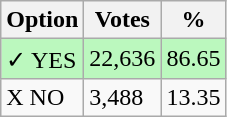<table class="wikitable">
<tr>
<th>Option</th>
<th>Votes</th>
<th>%</th>
</tr>
<tr>
<td style=background:#bbf8be>✓ YES</td>
<td style=background:#bbf8be>22,636</td>
<td style=background:#bbf8be>86.65</td>
</tr>
<tr>
<td>X NO</td>
<td>3,488</td>
<td>13.35</td>
</tr>
</table>
